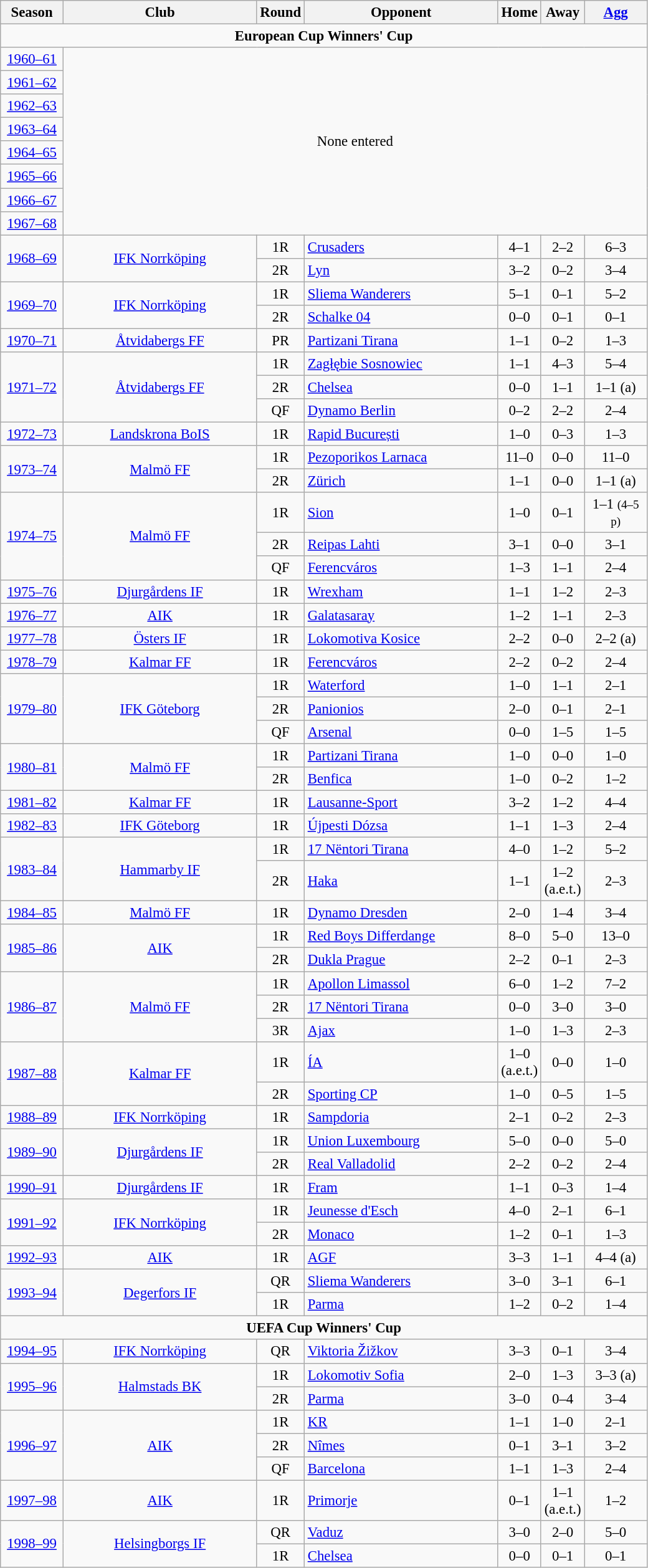<table class="wikitable" style="font-size:95%; text-align: center;">
<tr>
<th style="width:60px;">Season</th>
<th style="width:200px;">Club</th>
<th style="width:30px;">Round</th>
<th style="width:200px;">Opponent</th>
<th style="width:30px;">Home</th>
<th style="width:30px;">Away</th>
<th style="width:60px;"><a href='#'>Agg</a></th>
</tr>
<tr>
<td colspan="7" style="text-align:center;"><strong>European Cup Winners' Cup</strong></td>
</tr>
<tr>
<td><a href='#'>1960–61</a></td>
<td rowspan=8 colspan=6>None entered</td>
</tr>
<tr>
<td><a href='#'>1961–62</a></td>
</tr>
<tr>
<td><a href='#'>1962–63</a></td>
</tr>
<tr>
<td><a href='#'>1963–64</a></td>
</tr>
<tr>
<td><a href='#'>1964–65</a></td>
</tr>
<tr>
<td><a href='#'>1965–66</a></td>
</tr>
<tr>
<td><a href='#'>1966–67</a></td>
</tr>
<tr>
<td><a href='#'>1967–68</a></td>
</tr>
<tr>
<td rowspan=2><a href='#'>1968–69</a></td>
<td rowspan=2><a href='#'>IFK Norrköping</a></td>
<td>1R</td>
<td align="left"> <a href='#'>Crusaders</a></td>
<td>4–1</td>
<td>2–2</td>
<td>6–3</td>
</tr>
<tr>
<td>2R</td>
<td align="left"> <a href='#'>Lyn</a></td>
<td>3–2</td>
<td>0–2</td>
<td>3–4</td>
</tr>
<tr>
<td rowspan=2><a href='#'>1969–70</a></td>
<td rowspan=2><a href='#'>IFK Norrköping</a></td>
<td>1R</td>
<td align="left"> <a href='#'>Sliema Wanderers</a></td>
<td>5–1</td>
<td>0–1</td>
<td>5–2</td>
</tr>
<tr>
<td>2R</td>
<td align="left"> <a href='#'>Schalke 04</a></td>
<td>0–0</td>
<td>0–1</td>
<td>0–1</td>
</tr>
<tr>
<td><a href='#'>1970–71</a></td>
<td><a href='#'>Åtvidabergs FF</a></td>
<td>PR</td>
<td align="left"> <a href='#'>Partizani Tirana</a></td>
<td>1–1</td>
<td>0–2</td>
<td>1–3</td>
</tr>
<tr>
<td rowspan=3><a href='#'>1971–72</a></td>
<td rowspan=3><a href='#'>Åtvidabergs FF</a></td>
<td>1R</td>
<td align="left"> <a href='#'>Zagłębie Sosnowiec</a></td>
<td>1–1</td>
<td>4–3</td>
<td>5–4</td>
</tr>
<tr>
<td>2R</td>
<td align="left"> <a href='#'>Chelsea</a></td>
<td>0–0</td>
<td>1–1</td>
<td>1–1 (a)</td>
</tr>
<tr>
<td>QF</td>
<td align="left"> <a href='#'>Dynamo Berlin</a></td>
<td>0–2</td>
<td>2–2</td>
<td>2–4</td>
</tr>
<tr>
<td><a href='#'>1972–73</a></td>
<td><a href='#'>Landskrona BoIS</a></td>
<td>1R</td>
<td align="left"> <a href='#'>Rapid București</a></td>
<td>1–0</td>
<td>0–3</td>
<td>1–3</td>
</tr>
<tr>
<td rowspan=2><a href='#'>1973–74</a></td>
<td rowspan=2><a href='#'>Malmö FF</a></td>
<td>1R</td>
<td align="left"> <a href='#'>Pezoporikos Larnaca</a></td>
<td>11–0</td>
<td>0–0</td>
<td>11–0</td>
</tr>
<tr>
<td>2R</td>
<td align="left"> <a href='#'>Zürich</a></td>
<td>1–1</td>
<td>0–0</td>
<td>1–1 (a)</td>
</tr>
<tr>
<td rowspan=3><a href='#'>1974–75</a></td>
<td rowspan=3><a href='#'>Malmö FF</a></td>
<td>1R</td>
<td align="left"> <a href='#'>Sion</a></td>
<td>1–0</td>
<td>0–1</td>
<td>1–1 <small>(4–5 p)</small></td>
</tr>
<tr>
<td>2R</td>
<td align="left"> <a href='#'>Reipas Lahti</a></td>
<td>3–1</td>
<td>0–0</td>
<td>3–1</td>
</tr>
<tr>
<td>QF</td>
<td align="left"> <a href='#'>Ferencváros</a></td>
<td>1–3</td>
<td>1–1</td>
<td>2–4</td>
</tr>
<tr>
<td><a href='#'>1975–76</a></td>
<td><a href='#'>Djurgårdens IF</a></td>
<td>1R</td>
<td align="left"> <a href='#'>Wrexham</a></td>
<td>1–1</td>
<td>1–2</td>
<td>2–3</td>
</tr>
<tr>
<td><a href='#'>1976–77</a></td>
<td><a href='#'>AIK</a></td>
<td>1R</td>
<td align="left"> <a href='#'>Galatasaray</a></td>
<td>1–2</td>
<td>1–1</td>
<td>2–3</td>
</tr>
<tr>
<td><a href='#'>1977–78</a></td>
<td><a href='#'>Östers IF</a></td>
<td>1R</td>
<td align="left"> <a href='#'>Lokomotiva Kosice</a></td>
<td>2–2</td>
<td>0–0</td>
<td>2–2 (a)</td>
</tr>
<tr>
<td><a href='#'>1978–79</a></td>
<td><a href='#'>Kalmar FF</a></td>
<td>1R</td>
<td align="left"> <a href='#'>Ferencváros</a></td>
<td>2–2</td>
<td>0–2</td>
<td>2–4</td>
</tr>
<tr>
<td rowspan=3><a href='#'>1979–80</a></td>
<td rowspan=3><a href='#'>IFK Göteborg</a></td>
<td>1R</td>
<td align="left"> <a href='#'>Waterford</a></td>
<td>1–0</td>
<td>1–1</td>
<td>2–1</td>
</tr>
<tr>
<td>2R</td>
<td align="left"> <a href='#'>Panionios</a></td>
<td>2–0</td>
<td>0–1</td>
<td>2–1</td>
</tr>
<tr>
<td>QF</td>
<td align="left"> <a href='#'>Arsenal</a></td>
<td>0–0</td>
<td>1–5</td>
<td>1–5</td>
</tr>
<tr>
<td rowspan=2><a href='#'>1980–81</a></td>
<td rowspan=2><a href='#'>Malmö FF</a></td>
<td>1R</td>
<td align="left"> <a href='#'>Partizani Tirana</a></td>
<td>1–0</td>
<td>0–0</td>
<td>1–0</td>
</tr>
<tr>
<td>2R</td>
<td align="left"> <a href='#'>Benfica</a></td>
<td>1–0</td>
<td>0–2</td>
<td>1–2</td>
</tr>
<tr>
<td><a href='#'>1981–82</a></td>
<td><a href='#'>Kalmar FF</a></td>
<td>1R</td>
<td align="left"> <a href='#'>Lausanne-Sport</a></td>
<td>3–2</td>
<td>1–2</td>
<td>4–4</td>
</tr>
<tr>
<td><a href='#'>1982–83</a></td>
<td><a href='#'>IFK Göteborg</a></td>
<td>1R</td>
<td align="left"> <a href='#'>Újpesti Dózsa</a></td>
<td>1–1</td>
<td>1–3</td>
<td>2–4</td>
</tr>
<tr>
<td rowspan=2><a href='#'>1983–84</a></td>
<td rowspan=2><a href='#'>Hammarby IF</a></td>
<td>1R</td>
<td align="left"> <a href='#'>17 Nëntori Tirana</a></td>
<td>4–0</td>
<td>1–2</td>
<td>5–2</td>
</tr>
<tr>
<td>2R</td>
<td align="left"> <a href='#'>Haka</a></td>
<td>1–1</td>
<td>1–2 (a.e.t.)</td>
<td>2–3</td>
</tr>
<tr>
<td><a href='#'>1984–85</a></td>
<td><a href='#'>Malmö FF</a></td>
<td>1R</td>
<td align="left"> <a href='#'>Dynamo Dresden</a></td>
<td>2–0</td>
<td>1–4</td>
<td>3–4</td>
</tr>
<tr>
<td rowspan=2><a href='#'>1985–86</a></td>
<td rowspan=2><a href='#'>AIK</a></td>
<td>1R</td>
<td align="left"> <a href='#'>Red Boys Differdange</a></td>
<td>8–0</td>
<td>5–0</td>
<td>13–0</td>
</tr>
<tr>
<td>2R</td>
<td align="left"> <a href='#'>Dukla Prague</a></td>
<td>2–2</td>
<td>0–1</td>
<td>2–3</td>
</tr>
<tr>
<td rowspan=3><a href='#'>1986–87</a></td>
<td rowspan=3><a href='#'>Malmö FF</a></td>
<td>1R</td>
<td align="left"> <a href='#'>Apollon Limassol</a></td>
<td>6–0</td>
<td>1–2</td>
<td>7–2</td>
</tr>
<tr>
<td>2R</td>
<td align="left"> <a href='#'>17 Nëntori Tirana</a></td>
<td>0–0</td>
<td>3–0</td>
<td>3–0</td>
</tr>
<tr>
<td>3R</td>
<td align="left"> <a href='#'>Ajax</a></td>
<td>1–0</td>
<td>1–3</td>
<td>2–3</td>
</tr>
<tr>
<td rowspan=2><a href='#'>1987–88</a></td>
<td rowspan=2><a href='#'>Kalmar FF</a></td>
<td>1R</td>
<td align="left"> <a href='#'>ÍA</a></td>
<td>1–0 (a.e.t.)</td>
<td>0–0</td>
<td>1–0</td>
</tr>
<tr>
<td>2R</td>
<td align="left"> <a href='#'>Sporting CP</a></td>
<td>1–0</td>
<td>0–5</td>
<td>1–5</td>
</tr>
<tr>
<td><a href='#'>1988–89</a></td>
<td><a href='#'>IFK Norrköping</a></td>
<td>1R</td>
<td align="left"> <a href='#'>Sampdoria</a></td>
<td>2–1</td>
<td>0–2</td>
<td>2–3</td>
</tr>
<tr>
<td rowspan=2><a href='#'>1989–90</a></td>
<td rowspan=2><a href='#'>Djurgårdens IF</a></td>
<td>1R</td>
<td align="left"> <a href='#'>Union Luxembourg</a></td>
<td>5–0</td>
<td>0–0</td>
<td>5–0</td>
</tr>
<tr>
<td>2R</td>
<td align="left"> <a href='#'>Real Valladolid</a></td>
<td>2–2</td>
<td>0–2</td>
<td>2–4</td>
</tr>
<tr>
<td><a href='#'>1990–91</a></td>
<td><a href='#'>Djurgårdens IF</a></td>
<td>1R</td>
<td align="left"> <a href='#'>Fram</a></td>
<td>1–1</td>
<td>0–3</td>
<td>1–4</td>
</tr>
<tr>
<td rowspan=2><a href='#'>1991–92</a></td>
<td rowspan=2><a href='#'>IFK Norrköping</a></td>
<td>1R</td>
<td align="left"> <a href='#'>Jeunesse d'Esch</a></td>
<td>4–0</td>
<td>2–1</td>
<td>6–1</td>
</tr>
<tr>
<td>2R</td>
<td align="left"> <a href='#'>Monaco</a></td>
<td>1–2</td>
<td>0–1</td>
<td>1–3</td>
</tr>
<tr>
<td><a href='#'>1992–93</a></td>
<td><a href='#'>AIK</a></td>
<td>1R</td>
<td align="left"> <a href='#'>AGF</a></td>
<td>3–3</td>
<td>1–1</td>
<td>4–4 (a)</td>
</tr>
<tr>
<td rowspan=2><a href='#'>1993–94</a></td>
<td rowspan=2><a href='#'>Degerfors IF</a></td>
<td>QR</td>
<td align="left"> <a href='#'>Sliema Wanderers</a></td>
<td>3–0</td>
<td>3–1</td>
<td>6–1</td>
</tr>
<tr>
<td>1R</td>
<td align="left"> <a href='#'>Parma</a></td>
<td>1–2</td>
<td>0–2</td>
<td>1–4</td>
</tr>
<tr>
<td colspan="7" style="text-align:center;"><strong>UEFA Cup Winners' Cup</strong></td>
</tr>
<tr>
<td><a href='#'>1994–95</a></td>
<td><a href='#'>IFK Norrköping</a></td>
<td>QR</td>
<td align="left"> <a href='#'>Viktoria Žižkov</a></td>
<td>3–3</td>
<td>0–1</td>
<td>3–4</td>
</tr>
<tr>
<td rowspan=2><a href='#'>1995–96</a></td>
<td rowspan=2><a href='#'>Halmstads BK</a></td>
<td>1R</td>
<td align="left"> <a href='#'>Lokomotiv Sofia</a></td>
<td>2–0</td>
<td>1–3</td>
<td>3–3 (a)</td>
</tr>
<tr>
<td>2R</td>
<td align="left"> <a href='#'>Parma</a></td>
<td>3–0</td>
<td>0–4</td>
<td>3–4</td>
</tr>
<tr>
<td rowspan=3><a href='#'>1996–97</a></td>
<td rowspan=3><a href='#'>AIK</a></td>
<td>1R</td>
<td align="left"> <a href='#'>KR</a></td>
<td>1–1</td>
<td>1–0</td>
<td>2–1</td>
</tr>
<tr>
<td>2R</td>
<td align="left"> <a href='#'>Nîmes</a></td>
<td>0–1</td>
<td>3–1</td>
<td>3–2</td>
</tr>
<tr>
<td>QF</td>
<td align="left"> <a href='#'>Barcelona</a></td>
<td>1–1</td>
<td>1–3</td>
<td>2–4</td>
</tr>
<tr>
<td><a href='#'>1997–98</a></td>
<td><a href='#'>AIK</a></td>
<td>1R</td>
<td align="left"> <a href='#'>Primorje</a></td>
<td>0–1</td>
<td>1–1 (a.e.t.)</td>
<td>1–2</td>
</tr>
<tr>
<td rowspan=2><a href='#'>1998–99</a></td>
<td rowspan=2><a href='#'>Helsingborgs IF</a></td>
<td>QR</td>
<td align="left"> <a href='#'>Vaduz</a></td>
<td>3–0</td>
<td>2–0</td>
<td>5–0</td>
</tr>
<tr>
<td>1R</td>
<td align="left"> <a href='#'>Chelsea</a></td>
<td>0–0</td>
<td>0–1</td>
<td>0–1</td>
</tr>
</table>
